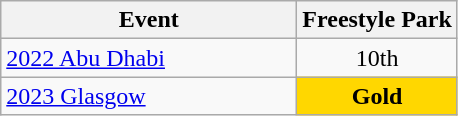<table class="wikitable" style="text-align: center;">
<tr ">
<th style="width:190px;">Event</th>
<th>Freestyle Park</th>
</tr>
<tr>
<td align=left> <a href='#'>2022 Abu Dhabi</a></td>
<td>10th</td>
</tr>
<tr>
<td align=left> <a href='#'>2023 Glasgow</a></td>
<td style="background:gold"><strong>Gold</strong></td>
</tr>
</table>
